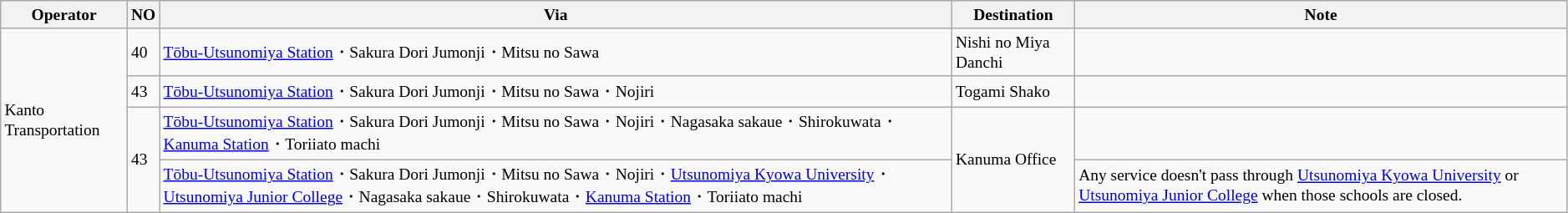<table class="wikitable" style="font-size:small">
<tr>
<th>Operator</th>
<th>NO</th>
<th>Via</th>
<th>Destination</th>
<th>Note</th>
</tr>
<tr>
<td rowspan="4">Kanto Transportation</td>
<td>40</td>
<td><a href='#'>Tōbu-Utsunomiya Station</a>・Sakura Dori Jumonji・Mitsu no Sawa</td>
<td>Nishi no Miya Danchi</td>
<td></td>
</tr>
<tr>
<td>43</td>
<td><a href='#'>Tōbu-Utsunomiya Station</a>・Sakura Dori Jumonji・Mitsu no Sawa・Nojiri</td>
<td>Togami Shako</td>
<td></td>
</tr>
<tr>
<td rowspan="2">43</td>
<td><a href='#'>Tōbu-Utsunomiya Station</a>・Sakura Dori Jumonji・Mitsu no Sawa・Nojiri・Nagasaka sakaue・Shirokuwata・<a href='#'>Kanuma Station</a>・Toriiato machi</td>
<td rowspan="2">Kanuma Office</td>
<td></td>
</tr>
<tr>
<td><a href='#'>Tōbu-Utsunomiya Station</a>・Sakura Dori Jumonji・Mitsu no Sawa・Nojiri・<a href='#'>Utsunomiya Kyowa University</a>・<a href='#'>Utsunomiya Junior College</a>・Nagasaka sakaue・Shirokuwata・<a href='#'>Kanuma Station</a>・Toriiato machi</td>
<td>Any service doesn't pass through <a href='#'>Utsunomiya Kyowa University</a> or <a href='#'>Utsunomiya Junior College</a> when those schools are closed.</td>
</tr>
</table>
